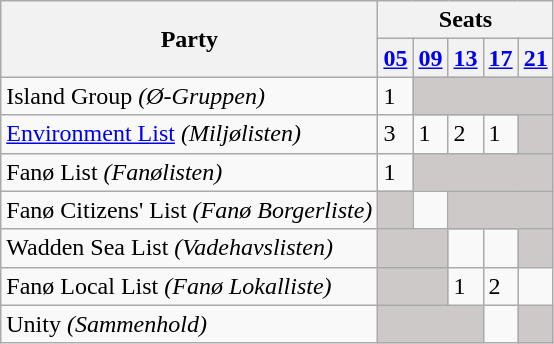<table class="wikitable">
<tr>
<th rowspan=2>Party</th>
<th colspan=11>Seats</th>
</tr>
<tr>
<th><a href='#'>05</a></th>
<th><a href='#'>09</a></th>
<th><a href='#'>13</a></th>
<th><a href='#'>17</a></th>
<th><a href='#'>21</a></th>
</tr>
<tr>
<td>Island Group <em>(Ø-Gruppen)</em></td>
<td>1</td>
<td style="background:#CDC9C9;" colspan=4></td>
</tr>
<tr>
<td><a href='#'>Environment List</a> <em>(Miljølisten)</em></td>
<td>3</td>
<td>1</td>
<td>2</td>
<td>1</td>
<td style="background:#CDC9C9;"></td>
</tr>
<tr>
<td>Fanø List <em>(Fanølisten)</em></td>
<td>1</td>
<td style="background:#CDC9C9;" colspan=4></td>
</tr>
<tr>
<td>Fanø Citizens' List <em>(Fanø Borgerliste)</em></td>
<td style="background:#CDC9C9;"></td>
<td></td>
<td style="background:#CDC9C9;" colspan=3></td>
</tr>
<tr>
<td>Wadden Sea List <em>(Vadehavslisten)</em></td>
<td style="background:#CDC9C9;" colspan=2></td>
<td></td>
<td></td>
<td style="background:#CDC9C9;"></td>
</tr>
<tr>
<td>Fanø Local List <em>(Fanø Lokalliste)</em></td>
<td style="background:#CDC9C9;" colspan="2"></td>
<td>1</td>
<td>2</td>
<td></td>
</tr>
<tr>
<td>Unity <em>(Sammenhold)</em></td>
<td style="background:#CDC9C9;" colspan=3></td>
<td></td>
<td style="background:#CDC9C9;"></td>
</tr>
</table>
